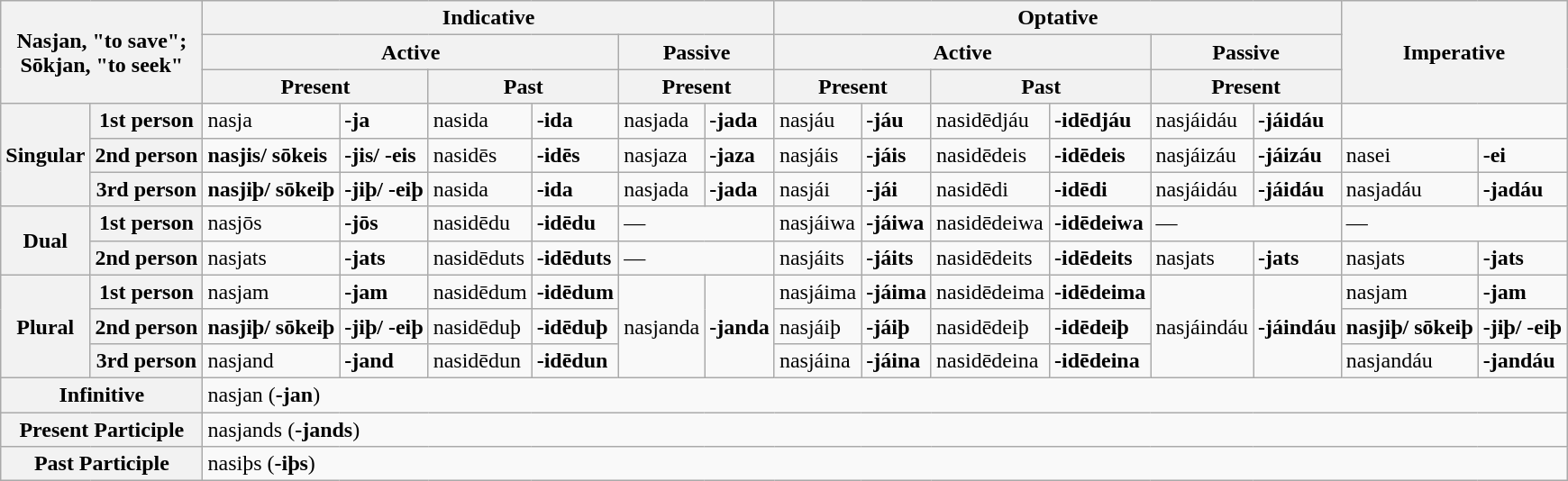<table class="wikitable mw-collapsible">
<tr>
<th colspan="2" rowspan="3">Nasjan, "to save";<br>Sōkjan, "to seek"</th>
<th colspan="6">Indicative</th>
<th colspan="6">Optative</th>
<th colspan="2" rowspan="3">Imperative</th>
</tr>
<tr>
<th colspan="4">Active</th>
<th colspan="2">Passive</th>
<th colspan="4">Active</th>
<th colspan="2">Passive</th>
</tr>
<tr>
<th colspan="2">Present</th>
<th colspan="2">Past</th>
<th colspan="2">Present</th>
<th colspan="2">Present</th>
<th colspan="2">Past</th>
<th colspan="2">Present</th>
</tr>
<tr>
<th rowspan="3">Singular</th>
<th>1st person</th>
<td>nasja</td>
<td><strong>-ja</strong></td>
<td>nasida</td>
<td><strong>-ida</strong></td>
<td>nasjada</td>
<td><strong>-jada</strong></td>
<td>nasjáu</td>
<td><strong>-jáu</strong></td>
<td>nasidēdjáu</td>
<td><strong>-idēdjáu</strong></td>
<td>nasjáidáu</td>
<td><strong>-jáidáu</strong></td>
<td colspan="2"></td>
</tr>
<tr>
<th>2nd person</th>
<td><strong>nasjis/ sōkeis</strong></td>
<td><strong>-jis/ -eis</strong></td>
<td>nasidēs</td>
<td><strong>-idēs</strong></td>
<td>nasjaza</td>
<td><strong>-jaza</strong></td>
<td>nasjáis</td>
<td><strong>-jáis</strong></td>
<td>nasidēdeis</td>
<td><strong>-idēdeis</strong></td>
<td>nasjáizáu</td>
<td><strong>-jáizáu</strong></td>
<td>nasei</td>
<td><strong>-ei</strong></td>
</tr>
<tr>
<th>3rd person</th>
<td><strong>nasjiþ/ sōkeiþ</strong></td>
<td><strong>-jiþ/ -eiþ</strong></td>
<td>nasida</td>
<td><strong>-ida</strong></td>
<td>nasjada</td>
<td><strong>-jada</strong></td>
<td>nasjái</td>
<td><strong>-jái</strong></td>
<td>nasidēdi</td>
<td><strong>-idēdi</strong></td>
<td>nasjáidáu</td>
<td><strong>-jáidáu</strong></td>
<td>nasjadáu</td>
<td><strong>-jadáu</strong></td>
</tr>
<tr>
<th rowspan="2">Dual</th>
<th>1st person</th>
<td>nasjōs</td>
<td><strong>-jōs</strong></td>
<td>nasidēdu</td>
<td><strong>-idēdu</strong></td>
<td colspan="2">—</td>
<td>nasjáiwa</td>
<td><strong>-jáiwa</strong></td>
<td>nasidēdeiwa</td>
<td><strong>-idēdeiwa</strong></td>
<td colspan="2">—</td>
<td colspan="2">—</td>
</tr>
<tr>
<th>2nd person</th>
<td>nasjats</td>
<td><strong>-jats</strong></td>
<td>nasidēduts</td>
<td><strong>-idēduts</strong></td>
<td colspan="2">—</td>
<td>nasjáits</td>
<td><strong>-jáits</strong></td>
<td>nasidēdeits</td>
<td><strong>-idēdeits</strong></td>
<td>nasjats</td>
<td><strong>-jats</strong></td>
<td>nasjats</td>
<td><strong>-jats</strong></td>
</tr>
<tr>
<th rowspan="3">Plural</th>
<th>1st person</th>
<td>nasjam</td>
<td><strong>-jam</strong></td>
<td>nasidēdum</td>
<td><strong>-idēdum</strong></td>
<td rowspan="3">nasjanda</td>
<td rowspan="3"><strong>-janda</strong></td>
<td>nasjáima</td>
<td><strong>-jáima</strong></td>
<td>nasidēdeima</td>
<td><strong>-idēdeima</strong></td>
<td rowspan="3">nasjáindáu</td>
<td rowspan="3"><strong>-jáindáu</strong></td>
<td>nasjam</td>
<td><strong>-jam</strong></td>
</tr>
<tr>
<th>2nd person</th>
<td><strong>nasjiþ/ sōkeiþ</strong></td>
<td><strong>-jiþ/ -eiþ</strong></td>
<td>nasidēduþ</td>
<td><strong>-idēduþ</strong></td>
<td>nasjáiþ</td>
<td><strong>-jáiþ</strong></td>
<td>nasidēdeiþ</td>
<td><strong>-idēdeiþ</strong></td>
<td><strong>nasjiþ/ sōkeiþ</strong></td>
<td><strong>-jiþ/ -eiþ</strong></td>
</tr>
<tr>
<th>3rd person</th>
<td>nasjand</td>
<td><strong>-jand</strong></td>
<td>nasidēdun</td>
<td><strong>-idēdun</strong></td>
<td>nasjáina</td>
<td><strong>-jáina</strong></td>
<td>nasidēdeina</td>
<td><strong>-idēdeina</strong></td>
<td>nasjandáu</td>
<td><strong>-jandáu</strong></td>
</tr>
<tr>
<th colspan="2">Infinitive</th>
<td colspan="14">nasjan (<strong>-jan</strong>)</td>
</tr>
<tr>
<th colspan="2">Present Participle</th>
<td colspan="14">nasjands (<strong>-jands</strong>)</td>
</tr>
<tr>
<th colspan="2">Past Participle</th>
<td colspan="14">nasiþs (<strong>-iþs</strong>)</td>
</tr>
</table>
